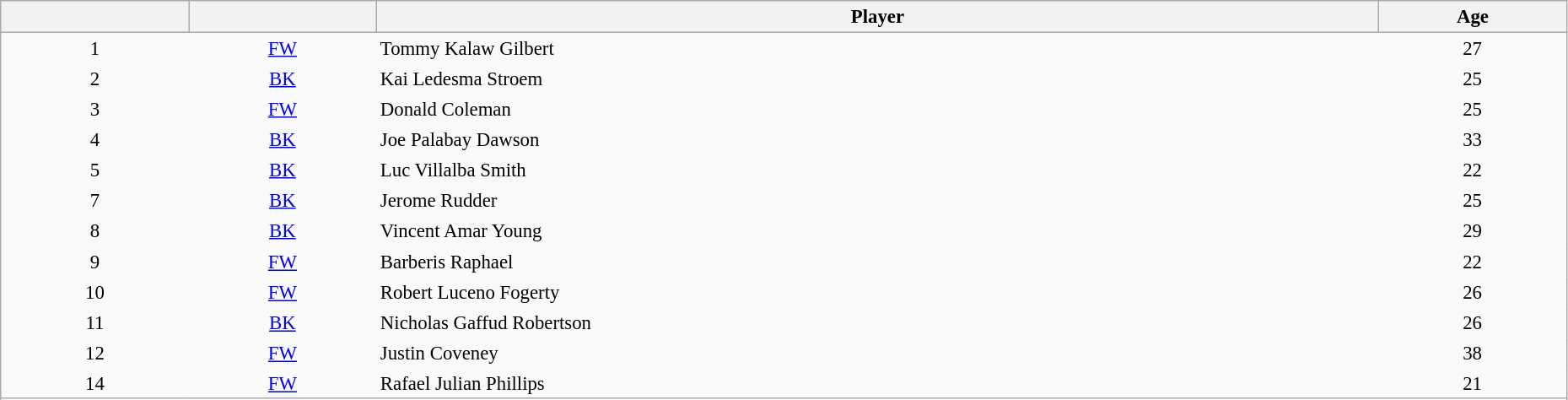<table class="sortable wikitable plainrowheaders" style="font-size:95%; width: 98%">
<tr>
<th scope="col" style="width:12%"></th>
<th scope="col" style="width:12%"></th>
<th scope="col">Player</th>
<th scope="col" style="width:12%">Age</th>
</tr>
<tr>
<td style="text-align:center; border:0">1</td>
<td style="text-align:center; border:0"><a href='#'>FW</a></td>
<td style="text-align:left; border:0">Tommy Kalaw Gilbert</td>
<td style="text-align:center; border:0">27</td>
</tr>
<tr>
<td style="text-align:center; border:0">2</td>
<td style="text-align:center; border:0"><a href='#'>BK</a></td>
<td style="text-align:left; border:0">Kai Ledesma Stroem</td>
<td style="text-align:center; border:0">25</td>
</tr>
<tr>
<td style="text-align:center; border:0">3</td>
<td style="text-align:center; border:0"><a href='#'>FW</a></td>
<td style="text-align:left; border:0">Donald Coleman</td>
<td style="text-align:center; border:0">25</td>
</tr>
<tr>
<td style="text-align:center; border:0">4</td>
<td style="text-align:center; border:0"><a href='#'>BK</a></td>
<td style="text-align:left; border:0">Joe Palabay Dawson</td>
<td style="text-align:center; border:0">33</td>
</tr>
<tr>
<td style="text-align:center; border:0">5</td>
<td style="text-align:center; border:0"><a href='#'>BK</a></td>
<td style="text-align:left; border:0">Luc Villalba Smith</td>
<td style="text-align:center; border:0">22</td>
</tr>
<tr>
<td style="text-align:center; border:0">7</td>
<td style="text-align:center; border:0"><a href='#'>BK</a></td>
<td style="text-align:left; border:0">Jerome Rudder</td>
<td style="text-align:center; border:0">25</td>
</tr>
<tr>
<td style="text-align:center; border:0">8</td>
<td style="text-align:center; border:0"><a href='#'>BK</a></td>
<td style="text-align:left; border:0">Vincent Amar Young</td>
<td style="text-align:center; border:0">29</td>
</tr>
<tr>
<td style="text-align:center; border:0">9</td>
<td style="text-align:center; border:0"><a href='#'>FW</a></td>
<td style="text-align:left; border:0">Barberis Raphael</td>
<td style="text-align:center; border:0">22</td>
</tr>
<tr>
<td style="text-align:center; border:0">10</td>
<td style="text-align:center; border:0"><a href='#'>FW</a></td>
<td style="text-align:left; border:0">Robert Luceno Fogerty</td>
<td style="text-align:center; border:0">26</td>
</tr>
<tr>
<td style="text-align:center; border:0">11</td>
<td style="text-align:center; border:0"><a href='#'>BK</a></td>
<td style="text-align:left; border:0">Nicholas Gaffud Robertson</td>
<td style="text-align:center; border:0">26</td>
</tr>
<tr>
<td style="text-align:center; border:0">12</td>
<td style="text-align:center; border:0"><a href='#'>FW</a></td>
<td style="text-align:left; border:0">Justin Coveney</td>
<td style="text-align:center; border:0">38</td>
</tr>
<tr>
<td style="text-align:center; border:0">14</td>
<td style="text-align:center; border:0"><a href='#'>FW</a></td>
<td style="text-align:left; border:0">Rafael Julian Phillips</td>
<td style="text-align:center; border:0">21</td>
</tr>
<tr>
</tr>
</table>
